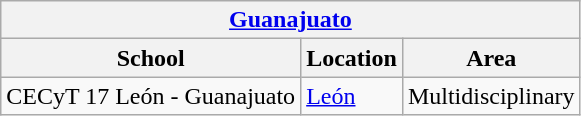<table class="wikitable">
<tr>
<th colspan="3"><a href='#'>Guanajuato</a></th>
</tr>
<tr>
<th>School</th>
<th>Location</th>
<th>Area</th>
</tr>
<tr>
<td>CECyT 17 León - Guanajuato</td>
<td><a href='#'>León</a></td>
<td>Multidisciplinary</td>
</tr>
</table>
